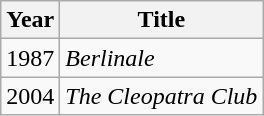<table class="wikitable">
<tr>
<th>Year</th>
<th>Title</th>
</tr>
<tr>
<td>1987</td>
<td><em>Berlinale</em></td>
</tr>
<tr>
<td>2004</td>
<td><em>The Cleopatra Club</em></td>
</tr>
</table>
